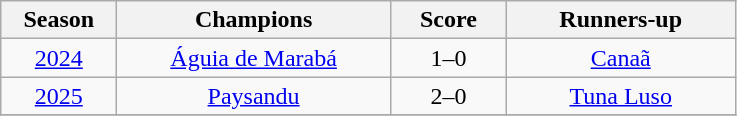<table class="wikitable" style="text-align:center; margin-left:1em;">
<tr>
<th style="width:70px">Season</th>
<th style="width:175px">Champions</th>
<th style="width:70px">Score</th>
<th style="width:145px">Runners-up</th>
</tr>
<tr>
<td><a href='#'>2024</a></td>
<td><a href='#'>Águia de Marabá</a></td>
<td>1–0</td>
<td><a href='#'>Canaã</a></td>
</tr>
<tr>
<td><a href='#'>2025</a></td>
<td><a href='#'>Paysandu</a></td>
<td>2–0</td>
<td><a href='#'>Tuna Luso</a></td>
</tr>
<tr>
</tr>
</table>
